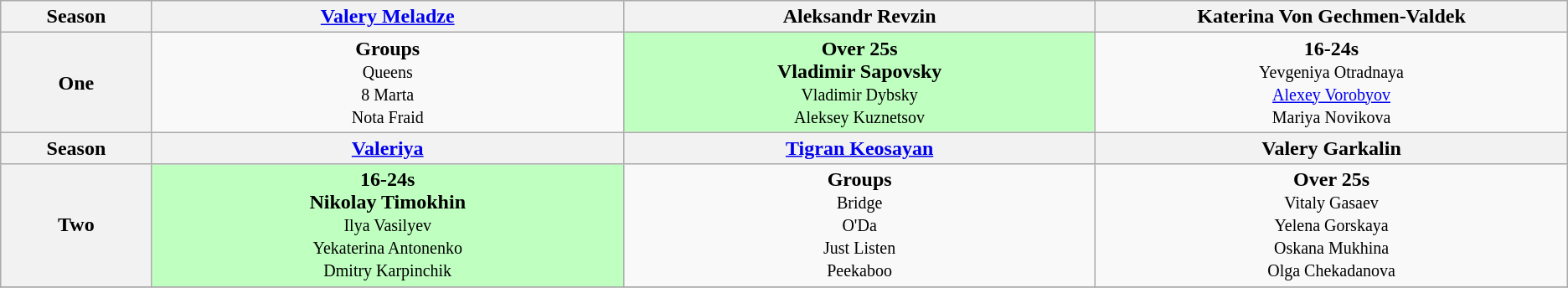<table class="wikitable" style="text-align:center">
<tr>
<th style="width:4%;" scope="col">Season</th>
<th style="width:13%;" scope="col"><a href='#'>Valery Meladze</a></th>
<th style="width:13%;" scope="col">Aleksandr Revzin</th>
<th style="width:13%;" scope="col">Katerina Von Gechmen-Valdek</th>
</tr>
<tr>
<th scope="row">One</th>
<td><strong>Groups</strong><br><small>Queens<br>8 Marta<br>Nota Fraid</small></td>
<td bgcolor="BFFFC0"><strong>Over 25s</strong><br><strong>Vladimir Sapovsky</strong><small><br>Vladimir Dybsky<br>Aleksey Kuznetsov</small></td>
<td><strong>16-24s</strong><br><small>Yevgeniya Otradnaya <br><a href='#'>Alexey Vorobyov</a><br>Mariya Novikova</small></td>
</tr>
<tr>
<th style="width:4%;" scope="col">Season</th>
<th style="width:13%;" scope="col"><a href='#'>Valeriya</a></th>
<th style="width:13%;" scope="col"><a href='#'>Tigran Keosayan</a></th>
<th style="width:13%;" scope="col">Valery Garkalin</th>
</tr>
<tr>
<th scope="row">Two</th>
<td bgcolor="BFFFC0"><strong>16-24s</strong><br><strong>Nikolay Timokhin</strong><br><small>Ilya Vasilyev<br>Yekaterina Antonenko<br>Dmitry Karpinchik</small></td>
<td><strong>Groups</strong><br><small>Bridge<br>O'Da<br>Just Listen<br>Peekaboo</small></td>
<td><strong>Over 25s</strong><br><small>Vitaly Gasaev<br>Yelena Gorskaya<br>Oskana Mukhina<br>Olga Chekadanova</small></td>
</tr>
<tr>
</tr>
</table>
